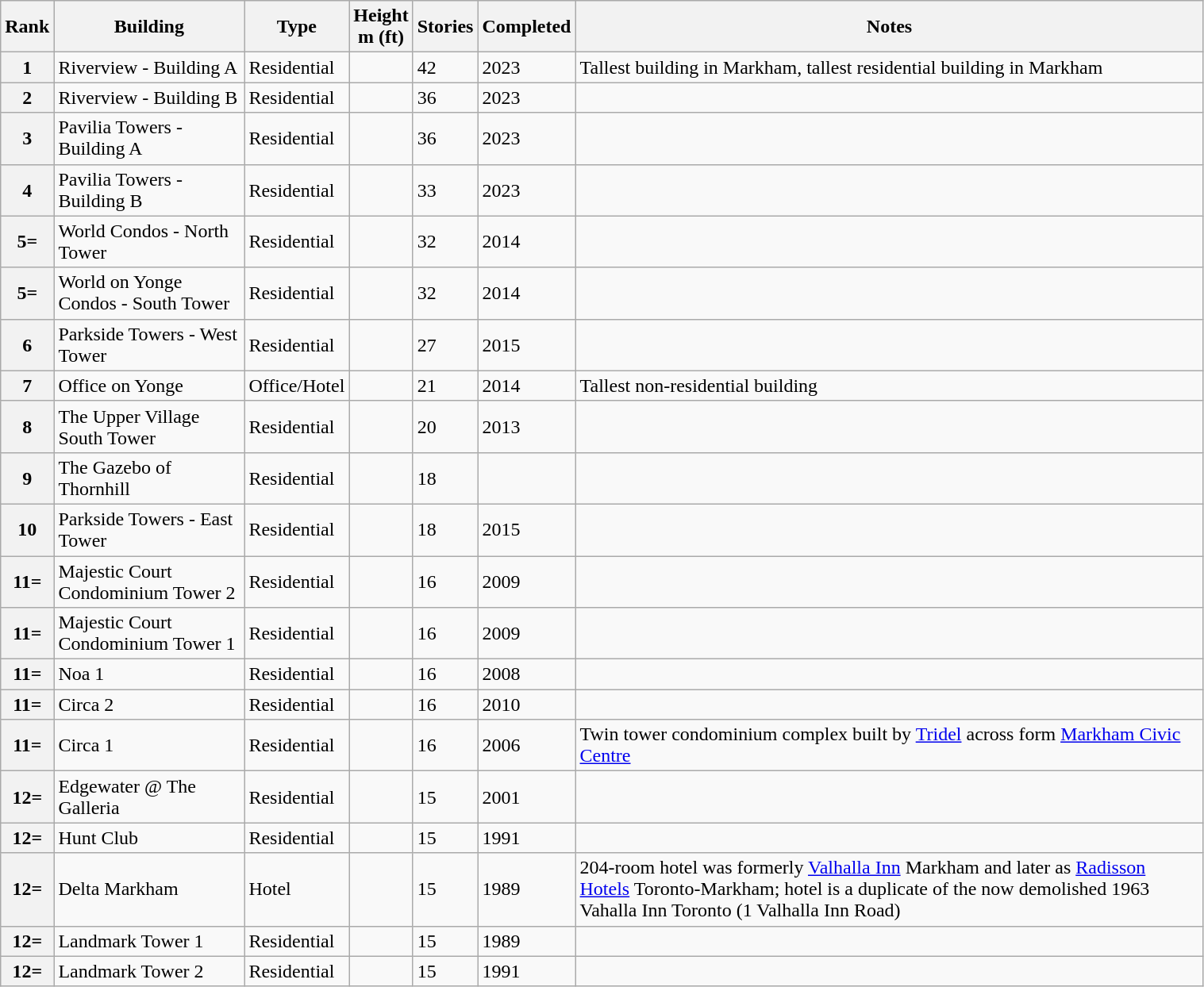<table class="wikitable sortable" style="width:80%;">
<tr>
<th>Rank</th>
<th>Building</th>
<th>Type</th>
<th>Height<br>m (ft)</th>
<th>Stories</th>
<th>Completed</th>
<th>Notes</th>
</tr>
<tr>
<th>1</th>
<td>Riverview - Building A</td>
<td>Residential</td>
<td></td>
<td>42</td>
<td>2023</td>
<td>Tallest building in Markham, tallest residential building in Markham</td>
</tr>
<tr>
<th>2</th>
<td>Riverview - Building B</td>
<td>Residential</td>
<td></td>
<td>36</td>
<td>2023</td>
<td></td>
</tr>
<tr>
<th>3</th>
<td>Pavilia Towers - Building A</td>
<td>Residential</td>
<td></td>
<td>36</td>
<td>2023</td>
<td></td>
</tr>
<tr>
<th>4</th>
<td>Pavilia Towers - Building B</td>
<td>Residential</td>
<td></td>
<td>33</td>
<td>2023</td>
</tr>
<tr>
<th>5=</th>
<td>World Condos - North Tower</td>
<td>Residential</td>
<td></td>
<td>32</td>
<td>2014</td>
<td></td>
</tr>
<tr>
<th>5=</th>
<td>World on Yonge Condos - South Tower</td>
<td>Residential</td>
<td></td>
<td>32</td>
<td>2014</td>
<td></td>
</tr>
<tr>
<th>6</th>
<td>Parkside Towers - West Tower</td>
<td>Residential</td>
<td></td>
<td>27</td>
<td>2015</td>
<td></td>
</tr>
<tr>
<th>7</th>
<td>Office on Yonge</td>
<td>Office/Hotel</td>
<td></td>
<td>21</td>
<td>2014</td>
<td>Tallest non-residential building</td>
</tr>
<tr>
<th>8</th>
<td>The Upper Village South Tower</td>
<td>Residential</td>
<td></td>
<td>20</td>
<td>2013</td>
<td></td>
</tr>
<tr>
<th>9</th>
<td>The Gazebo of Thornhill</td>
<td>Residential</td>
<td></td>
<td>18</td>
<td></td>
<td></td>
</tr>
<tr>
<th>10</th>
<td>Parkside Towers - East Tower</td>
<td>Residential</td>
<td></td>
<td>18</td>
<td>2015</td>
<td></td>
</tr>
<tr>
<th>11=</th>
<td>Majestic Court Condominium Tower 2</td>
<td>Residential</td>
<td></td>
<td>16</td>
<td>2009</td>
<td></td>
</tr>
<tr>
<th>11=</th>
<td>Majestic Court Condominium Tower 1</td>
<td>Residential</td>
<td></td>
<td>16</td>
<td>2009</td>
<td></td>
</tr>
<tr>
<th>11=</th>
<td>Noa 1</td>
<td>Residential</td>
<td></td>
<td>16</td>
<td>2008</td>
<td></td>
</tr>
<tr>
<th>11=</th>
<td>Circa 2</td>
<td>Residential</td>
<td></td>
<td>16</td>
<td>2010</td>
<td></td>
</tr>
<tr>
<th>11=</th>
<td>Circa 1</td>
<td>Residential</td>
<td></td>
<td>16</td>
<td>2006</td>
<td>Twin tower condominium complex built by <a href='#'>Tridel</a> across form <a href='#'>Markham Civic Centre</a></td>
</tr>
<tr>
<th>12=</th>
<td>Edgewater @ The Galleria</td>
<td>Residential</td>
<td></td>
<td>15</td>
<td>2001</td>
<td></td>
</tr>
<tr>
<th>12=</th>
<td>Hunt Club</td>
<td>Residential</td>
<td></td>
<td>15</td>
<td>1991</td>
<td></td>
</tr>
<tr>
<th>12=</th>
<td>Delta Markham</td>
<td>Hotel</td>
<td></td>
<td>15</td>
<td>1989</td>
<td>204-room hotel was formerly <a href='#'>Valhalla Inn</a> Markham and later as <a href='#'>Radisson Hotels</a> Toronto-Markham; hotel is a duplicate of the now demolished 1963 Vahalla Inn Toronto (1 Valhalla Inn Road)</td>
</tr>
<tr>
<th>12=</th>
<td>Landmark Tower 1</td>
<td>Residential</td>
<td></td>
<td>15</td>
<td>1989</td>
<td></td>
</tr>
<tr>
<th>12=</th>
<td>Landmark Tower 2</td>
<td>Residential</td>
<td></td>
<td>15</td>
<td>1991</td>
<td></td>
</tr>
</table>
